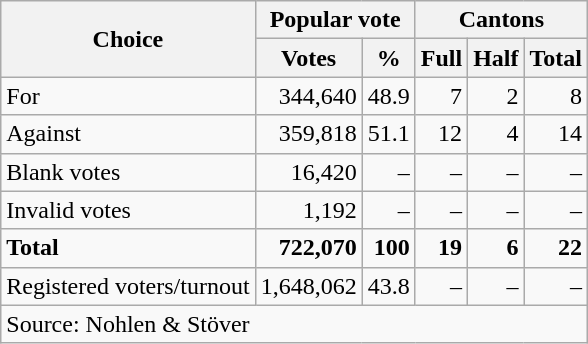<table class=wikitable style=text-align:right>
<tr>
<th rowspan=2>Choice</th>
<th colspan=2>Popular vote</th>
<th colspan=3>Cantons</th>
</tr>
<tr>
<th>Votes</th>
<th>%</th>
<th>Full</th>
<th>Half</th>
<th>Total</th>
</tr>
<tr>
<td align=left>For</td>
<td>344,640</td>
<td>48.9</td>
<td>7</td>
<td>2</td>
<td>8</td>
</tr>
<tr>
<td align=left>Against</td>
<td>359,818</td>
<td>51.1</td>
<td>12</td>
<td>4</td>
<td>14</td>
</tr>
<tr>
<td align=left>Blank votes</td>
<td>16,420</td>
<td>–</td>
<td>–</td>
<td>–</td>
<td>–</td>
</tr>
<tr>
<td align=left>Invalid votes</td>
<td>1,192</td>
<td>–</td>
<td>–</td>
<td>–</td>
<td>–</td>
</tr>
<tr>
<td align=left><strong>Total</strong></td>
<td><strong>722,070</strong></td>
<td><strong>100</strong></td>
<td><strong>19</strong></td>
<td><strong>6</strong></td>
<td><strong>22</strong></td>
</tr>
<tr>
<td align=left>Registered voters/turnout</td>
<td>1,648,062</td>
<td>43.8</td>
<td>–</td>
<td>–</td>
<td>–</td>
</tr>
<tr>
<td align=left colspan=6>Source: Nohlen & Stöver</td>
</tr>
</table>
